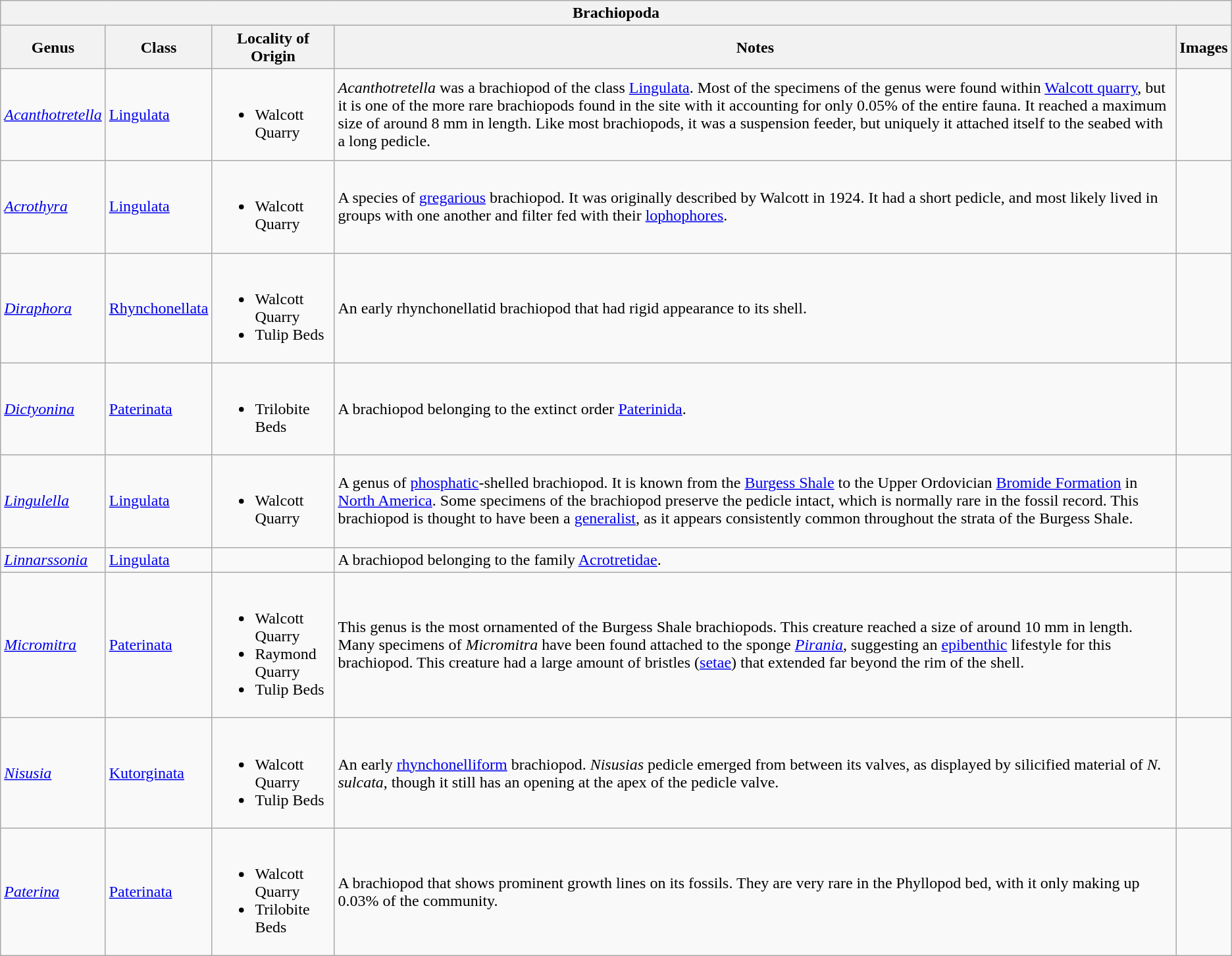<table class="wikitable sortable mw-collapsible">
<tr>
<th colspan="6" align="center">Brachiopoda</th>
</tr>
<tr>
<th>Genus</th>
<th>Class</th>
<th>Locality of Origin</th>
<th>Notes</th>
<th>Images</th>
</tr>
<tr>
<td><em><a href='#'>Acanthotretella</a></em></td>
<td><a href='#'>Lingulata</a></td>
<td><br><ul><li>Walcott Quarry</li></ul></td>
<td><em>Acanthotretella</em> was a brachiopod of the class <a href='#'>Lingulata</a>. Most of the specimens of the genus were found within <a href='#'>Walcott quarry</a>, but it is one of the more rare brachiopods found in the site with it accounting for only 0.05% of the entire fauna. It reached a maximum size of around 8 mm in length. Like most brachiopods, it was a suspension feeder, but uniquely it attached itself to the seabed with a long pedicle.</td>
<td></td>
</tr>
<tr>
<td><em><a href='#'>Acrothyra</a></em></td>
<td><a href='#'>Lingulata</a></td>
<td><br><ul><li>Walcott Quarry</li></ul></td>
<td>A species of <a href='#'>gregarious</a> brachiopod. It was originally described by Walcott in 1924. It had a short pedicle, and most likely lived in groups with one another and filter fed with their <a href='#'>lophophores</a>.</td>
<td></td>
</tr>
<tr>
<td><em><a href='#'>Diraphora</a></em></td>
<td><a href='#'>Rhynchonellata</a></td>
<td><br><ul><li>Walcott Quarry</li><li>Tulip Beds</li></ul></td>
<td>An early rhynchonellatid brachiopod that had rigid appearance to its shell.</td>
<td></td>
</tr>
<tr>
<td><em><a href='#'>Dictyonina</a></em></td>
<td><a href='#'>Paterinata</a></td>
<td><br><ul><li>Trilobite Beds</li></ul></td>
<td>A brachiopod belonging to the extinct order <a href='#'>Paterinida</a>.</td>
<td></td>
</tr>
<tr>
<td><em><a href='#'>Lingulella</a></em></td>
<td><a href='#'>Lingulata</a></td>
<td><br><ul><li>Walcott Quarry</li></ul></td>
<td>A genus of <a href='#'>phosphatic</a>-shelled brachiopod. It is known from the <a href='#'>Burgess Shale</a> to the Upper Ordovician <a href='#'>Bromide Formation</a> in <a href='#'>North America</a>. Some specimens of the brachiopod preserve the pedicle intact, which is normally rare in the fossil record. This brachiopod is thought to have been a <a href='#'>generalist</a>, as it appears consistently common throughout the strata of the Burgess Shale.</td>
<td></td>
</tr>
<tr>
<td><em><a href='#'>Linnarssonia</a></em></td>
<td><a href='#'>Lingulata</a></td>
<td></td>
<td>A brachiopod belonging to the family <a href='#'>Acrotretidae</a>.</td>
<td></td>
</tr>
<tr>
<td><em><a href='#'>Micromitra</a></em></td>
<td><a href='#'>Paterinata</a></td>
<td><br><ul><li>Walcott Quarry</li><li>Raymond Quarry</li><li>Tulip Beds</li></ul></td>
<td>This genus is the most ornamented of the Burgess Shale brachiopods. This creature reached a size of around 10 mm in length. Many specimens of <em>Micromitra</em> have been found attached to the sponge <em><a href='#'>Pirania</a></em>, suggesting an <a href='#'>epibenthic</a> lifestyle for this brachiopod. This creature had a large amount of bristles (<a href='#'>setae</a>) that extended far beyond the rim of the shell.</td>
<td></td>
</tr>
<tr>
<td><em><a href='#'>Nisusia</a></em></td>
<td><a href='#'>Kutorginata</a></td>
<td><br><ul><li>Walcott Quarry</li><li>Tulip Beds</li></ul></td>
<td>An early <a href='#'>rhynchonelliform</a> brachiopod. <em>Nisusias</em> pedicle emerged from between its valves, as displayed by silicified material of <em>N. sulcata</em>, though it still has an opening at the apex of the pedicle valve.</td>
<td></td>
</tr>
<tr>
<td><em><a href='#'>Paterina</a></em></td>
<td><a href='#'>Paterinata</a></td>
<td><br><ul><li>Walcott Quarry</li><li>Trilobite Beds</li></ul></td>
<td>A brachiopod that shows prominent growth lines on its fossils. They are very rare in the Phyllopod bed, with it only making up 0.03% of the community.</td>
<td></td>
</tr>
</table>
